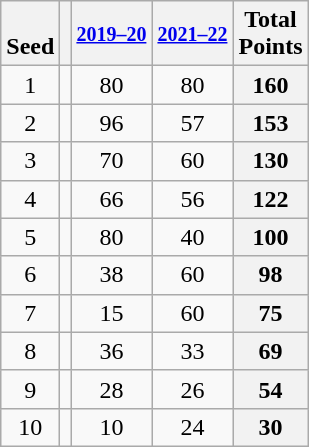<table class="wikitable" style="text-align:center">
<tr>
<th style="width:1.8em;"> <br>Seed</th>
<th></th>
<th><small><a href='#'>2019–20</a></small></th>
<th><small><a href='#'>2021–22</a></small></th>
<th>Total<br>Points</th>
</tr>
<tr>
<td>1</td>
<td align=left></td>
<td>80</td>
<td> 80</td>
<th>160</th>
</tr>
<tr>
<td>2</td>
<td align=left></td>
<td>96</td>
<td> 57</td>
<th>153</th>
</tr>
<tr>
<td>3</td>
<td align=left></td>
<td>70</td>
<td> 60</td>
<th>130</th>
</tr>
<tr>
<td>4</td>
<td align=left></td>
<td>66</td>
<td> 56</td>
<th>122</th>
</tr>
<tr>
<td>5</td>
<td align=left></td>
<td>80</td>
<td> 40</td>
<th>100</th>
</tr>
<tr>
<td>6</td>
<td align=left></td>
<td>38</td>
<td> 60</td>
<th>98</th>
</tr>
<tr>
<td>7</td>
<td align=left></td>
<td>15</td>
<td> 60</td>
<th>75</th>
</tr>
<tr>
<td>8</td>
<td align=left></td>
<td>36</td>
<td> 33</td>
<th>69</th>
</tr>
<tr>
<td>9</td>
<td align=left></td>
<td>28</td>
<td> 26</td>
<th>54</th>
</tr>
<tr>
<td>10</td>
<td align=left></td>
<td 6>10</td>
<td> 24</td>
<th>30</th>
</tr>
</table>
